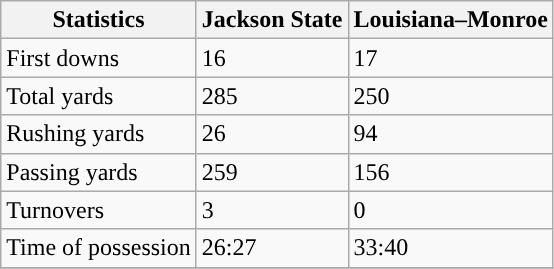<table class="wikitable">
<tr>
<th>Statistics</th>
<th>Jackson State</th>
<th>Louisiana–Monroe</th>
</tr>
<tr>
<td>First downs</td>
<td>16</td>
<td>17</td>
</tr>
<tr>
<td>Total yards</td>
<td>285</td>
<td>250</td>
</tr>
<tr>
<td>Rushing yards</td>
<td>26</td>
<td>94</td>
</tr>
<tr>
<td>Passing yards</td>
<td>259</td>
<td>156</td>
</tr>
<tr>
<td>Turnovers</td>
<td>3</td>
<td>0</td>
</tr>
<tr>
<td>Time of possession</td>
<td>26:27</td>
<td>33:40</td>
</tr>
<tr>
</tr>
</table>
